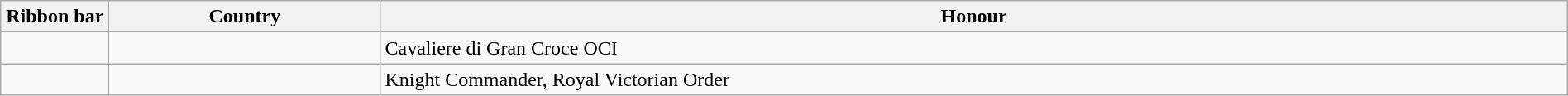<table class="wikitable" style="width:100%;">
<tr>
<th style="width:80px;">Ribbon bar</th>
<th>Country</th>
<th>Honour</th>
</tr>
<tr>
<td></td>
<td></td>
<td>Cavaliere di Gran Croce OCI</td>
</tr>
<tr>
<td></td>
<td></td>
<td>Knight Commander, Royal Victorian Order</td>
</tr>
</table>
